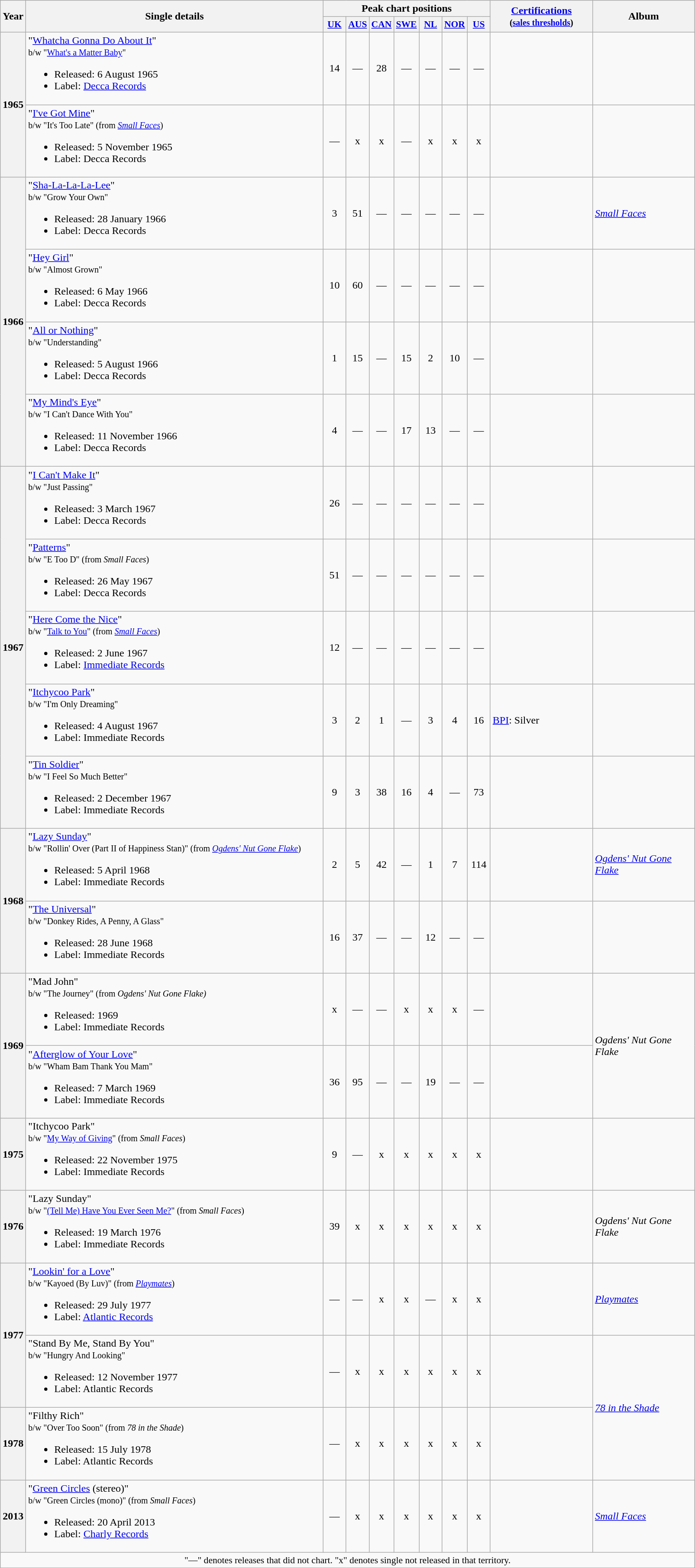<table class="wikitable plainrowheaders">
<tr>
<th rowspan="2" width="30" scope="col">Year</th>
<th rowspan="2" width="450" scope="col">Single details</th>
<th colspan="7" width="200" scope="colgroup">Peak chart positions</th>
<th rowspan="2" width="150" scope="col"><a href='#'>Certifications</a><br><small>(<a href='#'>sales thresholds</a>)</small></th>
<th rowspan="2" width="150" scope="col">Album</th>
</tr>
<tr>
<th scope="col" style="width:2em;font-size:90%;"><a href='#'>UK</a><br></th>
<th scope="col" style="width:2em;font-size:90%;"><a href='#'>AUS</a><br></th>
<th scope="col" style="width:2em;font-size:90%;"><a href='#'>CAN</a><br></th>
<th scope="col" style="width:2em;font-size:90%;"><a href='#'>SWE</a><br></th>
<th scope="col" style="width:2em;font-size:90%;"><a href='#'>NL</a><br></th>
<th scope="col" style="width:2em;font-size:90%;"><a href='#'>NOR</a><br></th>
<th scope="col" style="width:2em;font-size:90%;"><a href='#'>US</a><br></th>
</tr>
<tr>
<th rowspan="2" scope="rowgroup">1965</th>
<td>"<a href='#'>Whatcha Gonna Do About It</a>"<br><small>b/w "<a href='#'>What's a Matter Baby</a>"</small><ul><li>Released: 6 August 1965 </li><li>Label: <a href='#'>Decca Records</a> </li></ul></td>
<td align="center">14</td>
<td align="center">—</td>
<td align="center">28</td>
<td align="center">—</td>
<td align="center">—</td>
<td align="center">—</td>
<td align="center">—</td>
<td></td>
<td></td>
</tr>
<tr>
<td>"<a href='#'>I've Got Mine</a>"<br><small>b/w "It's Too Late" (from <a href='#'><em>Small Faces</em></a>)</small><ul><li>Released: 5 November 1965 </li><li>Label: Decca Records </li></ul></td>
<td align="center">—</td>
<td align="center">x</td>
<td align="center">x</td>
<td align="center">—</td>
<td align="center">x</td>
<td align="center">x</td>
<td align="center">x</td>
<td></td>
<td></td>
</tr>
<tr>
<th rowspan="4" scope="rowgroup">1966</th>
<td>"<a href='#'>Sha-La-La-La-Lee</a>"<br><small>b/w "Grow Your Own"</small><ul><li>Released: 28 January 1966 </li><li>Label: Decca Records </li></ul></td>
<td align="center">3</td>
<td align="center">51</td>
<td align="center">—</td>
<td align="center">—</td>
<td align="center">—</td>
<td align="center">—</td>
<td align="center">—</td>
<td></td>
<td><a href='#'><em>Small Faces</em></a></td>
</tr>
<tr>
<td>"<a href='#'>Hey Girl</a>"<br><small>b/w "Almost Grown"</small><ul><li>Released: 6 May 1966 </li><li>Label: Decca Records </li></ul></td>
<td align="center">10</td>
<td align="center">60</td>
<td align="center">—</td>
<td align="center">—</td>
<td align="center">—</td>
<td align="center">—</td>
<td align="center">—</td>
<td></td>
<td></td>
</tr>
<tr>
<td>"<a href='#'>All or Nothing</a>"<br><small>b/w "Understanding"</small><ul><li>Released: 5 August 1966 </li><li>Label: Decca Records </li></ul></td>
<td align="center">1</td>
<td align="center">15</td>
<td align="center">—</td>
<td align="center">15</td>
<td align="center">2</td>
<td align="center">10</td>
<td align="center">—</td>
<td></td>
<td></td>
</tr>
<tr>
<td>"<a href='#'>My Mind's Eye</a>"<br><small>b/w "I Can't Dance With You"</small><ul><li>Released: 11 November 1966 </li><li>Label: Decca Records </li></ul></td>
<td align="center">4</td>
<td align="center">—</td>
<td align="center">—</td>
<td align="center">17</td>
<td align="center">13</td>
<td align="center">—</td>
<td align="center">—</td>
<td></td>
<td></td>
</tr>
<tr>
<th rowspan="5" scope="rowgroup">1967</th>
<td>"<a href='#'>I Can't Make It</a>"<br><small>b/w "Just Passing"</small><ul><li>Released: 3 March 1967 </li><li>Label: Decca Records </li></ul></td>
<td align="center">26</td>
<td align="center">—</td>
<td align="center">—</td>
<td align="center">—</td>
<td align="center">—</td>
<td align="center">—</td>
<td align="center">—</td>
<td></td>
<td></td>
</tr>
<tr>
<td>"<a href='#'>Patterns</a>"<br><small>b/w "E Too D" (from <em>Small Faces</em>)</small><ul><li>Released: 26 May 1967 </li><li>Label: Decca Records </li></ul></td>
<td align="center">51</td>
<td align="center">—</td>
<td align="center">—</td>
<td align="center">—</td>
<td align="center">—</td>
<td align="center">—</td>
<td align="center">—</td>
<td></td>
<td></td>
</tr>
<tr>
<td>"<a href='#'>Here Come the Nice</a>"<br><small>b/w "<a href='#'>Talk to You</a>" (from <a href='#'><em>Small Faces</em></a>)</small><ul><li>Released: 2 June 1967 </li><li>Label: <a href='#'>Immediate Records</a> </li></ul></td>
<td align="center">12</td>
<td align="center">—</td>
<td align="center">—</td>
<td align="center">—</td>
<td align="center">—</td>
<td align="center">—</td>
<td align="center">—</td>
<td></td>
<td></td>
</tr>
<tr>
<td>"<a href='#'>Itchycoo Park</a>"<br><small>b/w "I'm Only Dreaming"</small><ul><li>Released: 4 August 1967 </li><li>Label: Immediate Records </li></ul></td>
<td align="center">3</td>
<td align="center">2</td>
<td align="center">1</td>
<td align="center">—</td>
<td align="center">3</td>
<td align="center">4</td>
<td align="center">16</td>
<td><a href='#'>BPI</a>: Silver</td>
<td></td>
</tr>
<tr>
<td>"<a href='#'>Tin Soldier</a>"<br><small>b/w "I Feel So Much Better"</small><ul><li>Released: 2 December 1967 </li><li>Label: Immediate Records </li></ul></td>
<td align="center">9</td>
<td align="center">3</td>
<td align="center">38</td>
<td align="center">16</td>
<td align="center">4</td>
<td align="center">—</td>
<td align="center">73</td>
<td></td>
<td></td>
</tr>
<tr>
<th rowspan="2" scope="rowgroup">1968</th>
<td>"<a href='#'>Lazy Sunday</a>"<br><small>b/w "Rollin' Over (Part II of Happiness Stan)" (from <a href='#'><em>Ogdens' Nut Gone Flake</em></a>)</small><ul><li>Released: 5 April 1968 </li><li>Label: Immediate Records </li></ul></td>
<td align="center">2</td>
<td align="center">5</td>
<td align="center">42</td>
<td align="center">—</td>
<td align="center">1</td>
<td align="center">7</td>
<td align="center">114</td>
<td></td>
<td><em><a href='#'>Ogdens' Nut Gone Flake</a></em></td>
</tr>
<tr>
<td>"<a href='#'>The Universal</a>"<br><small>b/w "Donkey Rides, A Penny, A Glass"</small><ul><li>Released: 28 June 1968 </li><li>Label: Immediate Records </li></ul></td>
<td align="center">16</td>
<td align="center">37</td>
<td align="center">—</td>
<td align="center">—</td>
<td align="center">12</td>
<td align="center">—</td>
<td align="center">—</td>
<td></td>
<td></td>
</tr>
<tr>
<th rowspan="2" scope="rowgroup">1969</th>
<td>"Mad John"<br><small>b/w "The Journey" (from <em>Ogdens' Nut Gone Flake)</em></small><ul><li>Released: 1969 </li><li>Label: Immediate Records </li></ul></td>
<td align="center">x</td>
<td align="center">—</td>
<td align="center">—</td>
<td align="center">x</td>
<td align="center">x</td>
<td align="center">x</td>
<td align="center">—</td>
<td></td>
<td rowspan="2"><em>Ogdens' Nut Gone Flake</em></td>
</tr>
<tr>
<td>"<a href='#'>Afterglow of Your Love</a>"<br><small>b/w "Wham Bam Thank You Mam"</small><ul><li>Released: 7 March 1969 </li><li>Label: Immediate Records </li></ul></td>
<td align="center">36</td>
<td align="center">95</td>
<td align="center">—</td>
<td align="center">—</td>
<td align="center">19</td>
<td align="center">—</td>
<td align="center">—</td>
<td></td>
</tr>
<tr>
<th scope="row">1975</th>
<td>"Itchycoo Park"<br><small>b/w "<a href='#'>My Way of Giving</a>" (from <em>Small Faces</em>)</small><ul><li>Released: 22 November 1975 </li><li>Label: Immediate Records </li></ul></td>
<td align="center">9</td>
<td align="center">—</td>
<td align="center">x</td>
<td align="center">x</td>
<td align="center">x</td>
<td align="center">x</td>
<td align="center">x</td>
<td></td>
<td></td>
</tr>
<tr>
<th scope="row">1976</th>
<td>"Lazy Sunday"<br><small>b/w "<a href='#'>(Tell Me) Have You Ever Seen Me?</a>" (from <em>Small Faces</em>)</small><ul><li>Released: 19 March 1976 </li><li>Label: Immediate Records </li></ul></td>
<td align="center">39</td>
<td align="center">x</td>
<td align="center">x</td>
<td align="center">x</td>
<td align="center">x</td>
<td align="center">x</td>
<td align="center">x</td>
<td></td>
<td><em>Ogdens' Nut Gone Flake</em></td>
</tr>
<tr>
<th rowspan="2" scope="rowgroup">1977</th>
<td>"<a href='#'>Lookin' for a Love</a>"<br><small>b/w "Kayoed (By Luv)" (from <a href='#'><em>Playmates</em></a>)</small><ul><li>Released: 29 July 1977 </li><li>Label: <a href='#'>Atlantic Records</a> </li></ul></td>
<td align="center">—</td>
<td align="center">—</td>
<td align="center">x</td>
<td align="center">x</td>
<td align="center">—</td>
<td align="center">x</td>
<td align="center">x</td>
<td></td>
<td><a href='#'><em>Playmates</em></a></td>
</tr>
<tr>
<td>"Stand By Me, Stand By You"<br><small>b/w "Hungry And Looking"</small><ul><li>Released: 12 November 1977 </li><li>Label: Atlantic Records </li></ul></td>
<td align="center">—</td>
<td align="center">x</td>
<td align="center">x</td>
<td align="center">x</td>
<td align="center">x</td>
<td align="center">x</td>
<td align="center">x</td>
<td></td>
<td rowspan="2"><em><a href='#'>78 in the Shade</a></em></td>
</tr>
<tr>
<th scope="row">1978</th>
<td>"Filthy Rich"<br><small>b/w "Over Too Soon" (from <em>78 in the Shade</em>)</small><ul><li>Released: 15 July 1978 </li><li>Label: Atlantic Records </li></ul></td>
<td align="center">—</td>
<td align="center">x</td>
<td align="center">x</td>
<td align="center">x</td>
<td align="center">x</td>
<td align="center">x</td>
<td align="center">x</td>
<td></td>
</tr>
<tr>
<th scope="row">2013</th>
<td>"<a href='#'>Green Circles</a> (stereo)"<br><small>b/w "Green Circles (mono)" (from <em>Small Faces</em>)</small><ul><li>Released: 20 April 2013 </li><li>Label: <a href='#'>Charly Records</a> </li></ul></td>
<td align="center">—</td>
<td align="center">x</td>
<td align="center">x</td>
<td align="center">x</td>
<td align="center">x</td>
<td align="center">x</td>
<td align="center">x</td>
<td></td>
<td><em><a href='#'>Small Faces</a></em></td>
</tr>
<tr>
<td colspan="12" style="font-size:90%" align="center">"—" denotes releases that did not chart. "x" denotes single not released in that territory.</td>
</tr>
</table>
